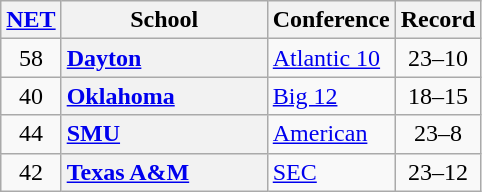<table class="wikitable sortable plainrowheaders">
<tr>
<th scope="col"><a href='#'>NET</a></th>
<th scope="col" style="width: 130px;">School</th>
<th scope="col">Conference</th>
<th scope="col">Record</th>
</tr>
<tr>
<td align=center>58</td>
<th scope="row" style="text-align:left"><a href='#'>Dayton</a></th>
<td><a href='#'>Atlantic 10</a></td>
<td align=center>23–10</td>
</tr>
<tr>
<td align=center>40</td>
<th scope="row" style="text-align:left"><a href='#'>Oklahoma</a></th>
<td><a href='#'>Big 12</a></td>
<td align=center>18–15</td>
</tr>
<tr>
<td align=center>44</td>
<th scope="row" style="text-align:left"><a href='#'>SMU</a></th>
<td><a href='#'>American</a></td>
<td align=center>23–8</td>
</tr>
<tr>
<td align=center>42</td>
<th scope="row" style="text-align:left"><a href='#'>Texas A&M</a></th>
<td><a href='#'>SEC</a></td>
<td align=center>23–12</td>
</tr>
</table>
